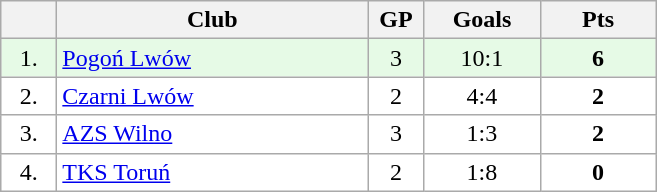<table class="wikitable">
<tr>
<th width="30"></th>
<th width="200">Club</th>
<th width="30">GP</th>
<th width="70">Goals</th>
<th width="70">Pts</th>
</tr>
<tr bgcolor="#e6fae6" align="center">
<td>1.</td>
<td align="left"><a href='#'>Pogoń Lwów</a></td>
<td>3</td>
<td>10:1</td>
<td><strong>6</strong></td>
</tr>
<tr bgcolor="#FFFFFF" align="center">
<td>2.</td>
<td align="left"><a href='#'>Czarni Lwów</a></td>
<td>2</td>
<td>4:4</td>
<td><strong>2</strong></td>
</tr>
<tr bgcolor="#FFFFFF" align="center">
<td>3.</td>
<td align="left"><a href='#'>AZS Wilno</a></td>
<td>3</td>
<td>1:3</td>
<td><strong>2</strong></td>
</tr>
<tr bgcolor="#FFFFFF" align="center">
<td>4.</td>
<td align="left"><a href='#'>TKS Toruń</a></td>
<td>2</td>
<td>1:8</td>
<td><strong>0</strong></td>
</tr>
</table>
